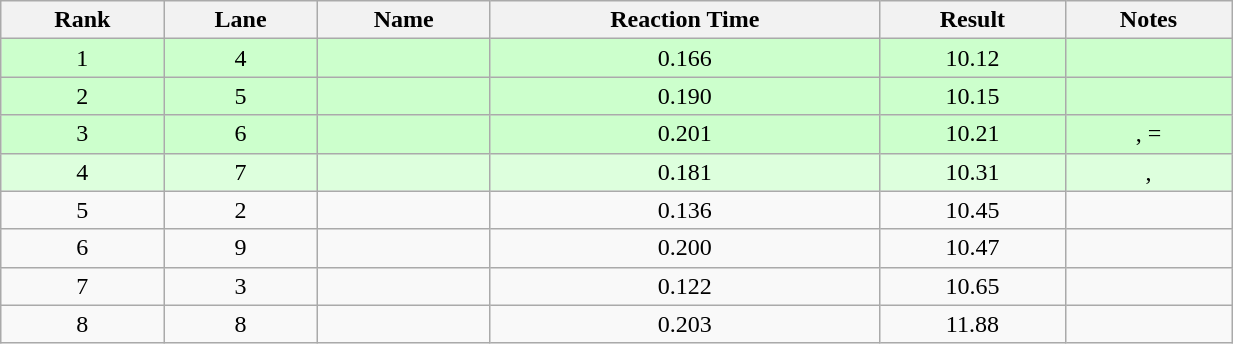<table class="wikitable" style="text-align:center;width: 65%">
<tr>
<th>Rank</th>
<th>Lane</th>
<th>Name</th>
<th>Reaction Time</th>
<th>Result</th>
<th>Notes</th>
</tr>
<tr bgcolor=ccffcc>
<td>1</td>
<td>4</td>
<td align="left"></td>
<td>0.166</td>
<td>10.12</td>
<td></td>
</tr>
<tr bgcolor=ccffcc>
<td>2</td>
<td>5</td>
<td align="left"></td>
<td>0.190</td>
<td>10.15</td>
<td></td>
</tr>
<tr bgcolor=ccffcc>
<td>3</td>
<td>6</td>
<td align="left"></td>
<td>0.201</td>
<td>10.21</td>
<td>, =</td>
</tr>
<tr bgcolor=ddffdd>
<td>4</td>
<td>7</td>
<td align="left"></td>
<td>0.181</td>
<td>10.31</td>
<td>, </td>
</tr>
<tr>
<td>5</td>
<td>2</td>
<td align="left"></td>
<td>0.136</td>
<td>10.45</td>
<td></td>
</tr>
<tr>
<td>6</td>
<td>9</td>
<td align="left"></td>
<td>0.200</td>
<td>10.47</td>
<td></td>
</tr>
<tr>
<td>7</td>
<td>3</td>
<td align="left"></td>
<td>0.122</td>
<td>10.65</td>
<td></td>
</tr>
<tr>
<td>8</td>
<td>8</td>
<td align="left"></td>
<td>0.203</td>
<td>11.88</td>
<td></td>
</tr>
</table>
